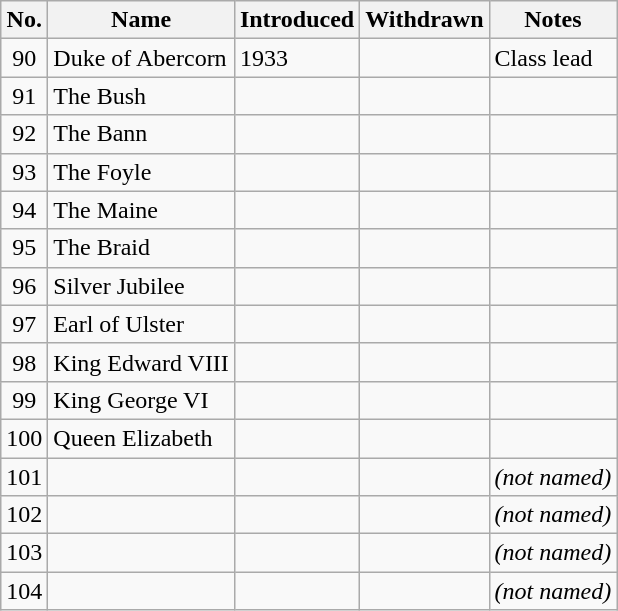<table class="wikitable sortable">
<tr>
<th>No.</th>
<th>Name</th>
<th>Introduced</th>
<th>Withdrawn</th>
<th>Notes</th>
</tr>
<tr>
<td> 90</td>
<td>Duke of Abercorn</td>
<td>1933</td>
<td></td>
<td>Class lead</td>
</tr>
<tr>
<td> 91</td>
<td>The Bush</td>
<td></td>
<td></td>
<td></td>
</tr>
<tr>
<td> 92</td>
<td>The Bann</td>
<td></td>
<td></td>
<td></td>
</tr>
<tr>
<td> 93</td>
<td>The Foyle</td>
<td></td>
<td></td>
<td></td>
</tr>
<tr>
<td> 94</td>
<td>The Maine</td>
<td></td>
<td></td>
<td></td>
</tr>
<tr>
<td> 95</td>
<td>The Braid</td>
<td></td>
<td></td>
<td></td>
</tr>
<tr>
<td> 96</td>
<td>Silver Jubilee</td>
<td></td>
<td></td>
<td></td>
</tr>
<tr>
<td> 97</td>
<td>Earl of Ulster</td>
<td></td>
<td></td>
<td></td>
</tr>
<tr>
<td> 98</td>
<td>King Edward VIII</td>
<td></td>
<td></td>
<td></td>
</tr>
<tr>
<td> 99</td>
<td>King George VI</td>
<td></td>
<td></td>
<td></td>
</tr>
<tr>
<td>100</td>
<td>Queen Elizabeth</td>
<td></td>
<td></td>
<td></td>
</tr>
<tr>
<td>101</td>
<td></td>
<td></td>
<td></td>
<td><em>(not named)</em></td>
</tr>
<tr>
<td>102</td>
<td></td>
<td></td>
<td></td>
<td><em>(not named)</em></td>
</tr>
<tr>
<td>103</td>
<td></td>
<td></td>
<td></td>
<td><em>(not named)</em></td>
</tr>
<tr>
<td>104</td>
<td></td>
<td></td>
<td></td>
<td><em>(not named)</em></td>
</tr>
</table>
